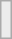<table class="wikitable" style="margin:1em auto;">
<tr>
<td bgcolor="#ECECEC"><br></td>
</tr>
</table>
